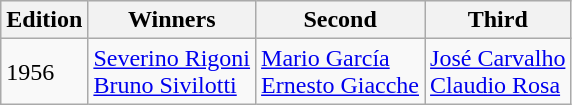<table class="wikitable">
<tr style="background:#efefef;">
<th>Edition</th>
<th>Winners</th>
<th>Second</th>
<th>Third</th>
</tr>
<tr>
<td>1956</td>
<td> <a href='#'>Severino Rigoni</a> <br>  <a href='#'>Bruno Sivilotti</a></td>
<td> <a href='#'>Mario García</a> <br>  <a href='#'>Ernesto Giacche</a></td>
<td> <a href='#'>José Carvalho</a> <br>  <a href='#'>Claudio Rosa</a></td>
</tr>
</table>
